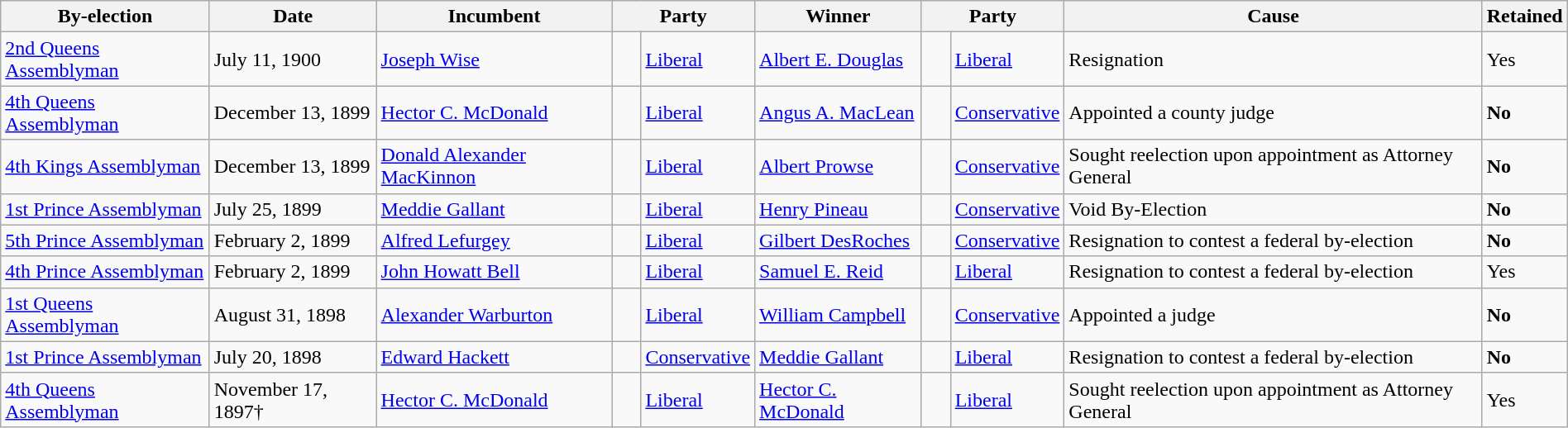<table class=wikitable style="width:100%">
<tr>
<th>By-election</th>
<th>Date</th>
<th>Incumbent</th>
<th colspan=2>Party</th>
<th>Winner</th>
<th colspan=2>Party</th>
<th>Cause</th>
<th>Retained</th>
</tr>
<tr>
<td><a href='#'>2nd Queens Assemblyman</a></td>
<td>July 11, 1900</td>
<td><a href='#'>Joseph Wise</a></td>
<td>    </td>
<td><a href='#'>Liberal</a></td>
<td><a href='#'>Albert E. Douglas</a></td>
<td>    </td>
<td><a href='#'>Liberal</a></td>
<td>Resignation</td>
<td>Yes</td>
</tr>
<tr>
<td><a href='#'>4th Queens Assemblyman</a></td>
<td>December 13, 1899</td>
<td><a href='#'>Hector C. McDonald</a></td>
<td>    </td>
<td><a href='#'>Liberal</a></td>
<td><a href='#'>Angus A. MacLean</a></td>
<td>    </td>
<td><a href='#'>Conservative</a></td>
<td>Appointed a county judge</td>
<td><strong>No</strong></td>
</tr>
<tr>
<td><a href='#'>4th Kings Assemblyman</a></td>
<td>December 13, 1899</td>
<td><a href='#'>Donald Alexander MacKinnon</a></td>
<td>    </td>
<td><a href='#'>Liberal</a></td>
<td><a href='#'>Albert Prowse</a></td>
<td>    </td>
<td><a href='#'>Conservative</a></td>
<td>Sought reelection upon appointment as Attorney General</td>
<td><strong>No</strong></td>
</tr>
<tr>
<td><a href='#'>1st Prince Assemblyman</a></td>
<td>July 25, 1899</td>
<td><a href='#'>Meddie Gallant</a></td>
<td>    </td>
<td><a href='#'>Liberal</a></td>
<td><a href='#'>Henry Pineau</a></td>
<td>    </td>
<td><a href='#'>Conservative</a></td>
<td>Void By-Election</td>
<td><strong>No</strong></td>
</tr>
<tr>
<td><a href='#'>5th Prince Assemblyman</a></td>
<td>February 2, 1899</td>
<td><a href='#'>Alfred Lefurgey</a></td>
<td>    </td>
<td><a href='#'>Liberal</a></td>
<td><a href='#'>Gilbert DesRoches</a></td>
<td>    </td>
<td><a href='#'>Conservative</a></td>
<td>Resignation to contest a federal by-election</td>
<td><strong>No</strong></td>
</tr>
<tr>
<td><a href='#'>4th Prince Assemblyman</a></td>
<td>February 2, 1899</td>
<td><a href='#'>John Howatt Bell</a></td>
<td>    </td>
<td><a href='#'>Liberal</a></td>
<td><a href='#'>Samuel E. Reid</a></td>
<td>    </td>
<td><a href='#'>Liberal</a></td>
<td>Resignation to contest a federal by-election</td>
<td>Yes</td>
</tr>
<tr>
<td><a href='#'>1st Queens Assemblyman</a></td>
<td>August 31, 1898</td>
<td><a href='#'>Alexander Warburton</a></td>
<td>    </td>
<td><a href='#'>Liberal</a></td>
<td><a href='#'>William Campbell</a></td>
<td>    </td>
<td><a href='#'>Conservative</a></td>
<td>Appointed a judge</td>
<td><strong>No</strong></td>
</tr>
<tr>
<td><a href='#'>1st Prince Assemblyman</a></td>
<td>July 20, 1898</td>
<td><a href='#'>Edward Hackett</a></td>
<td>    </td>
<td><a href='#'>Conservative</a></td>
<td><a href='#'>Meddie Gallant</a></td>
<td>    </td>
<td><a href='#'>Liberal</a></td>
<td>Resignation to contest a federal by-election</td>
<td><strong>No</strong></td>
</tr>
<tr>
<td><a href='#'>4th Queens Assemblyman</a></td>
<td>November 17, 1897†</td>
<td><a href='#'>Hector C. McDonald</a></td>
<td>    </td>
<td><a href='#'>Liberal</a></td>
<td><a href='#'>Hector C. McDonald</a></td>
<td>    </td>
<td><a href='#'>Liberal</a></td>
<td>Sought reelection upon appointment as Attorney General</td>
<td>Yes</td>
</tr>
</table>
